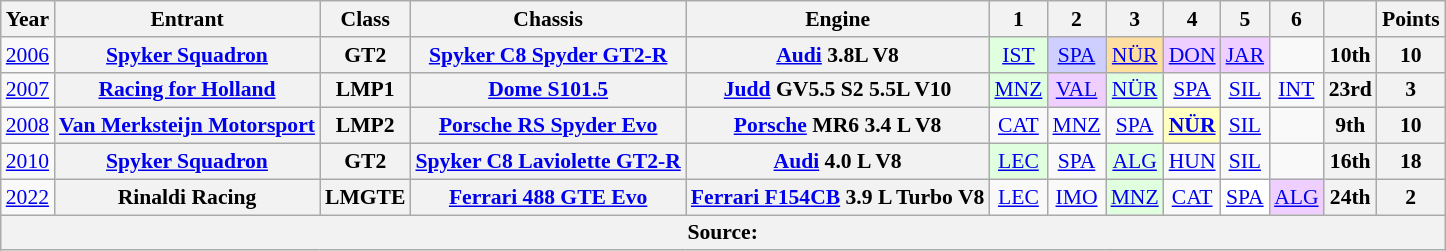<table class="wikitable" style="text-align:center; font-size:90%">
<tr>
<th>Year</th>
<th>Entrant</th>
<th>Class</th>
<th>Chassis</th>
<th>Engine</th>
<th>1</th>
<th>2</th>
<th>3</th>
<th>4</th>
<th>5</th>
<th>6</th>
<th></th>
<th>Points</th>
</tr>
<tr>
<td><a href='#'>2006</a></td>
<th><a href='#'>Spyker Squadron</a></th>
<th>GT2</th>
<th><a href='#'>Spyker C8 Spyder GT2-R</a></th>
<th><a href='#'>Audi</a> 3.8L V8</th>
<td style="background:#DFFFDF;"><a href='#'>IST</a><br></td>
<td style="background:#CFCFFF;"><a href='#'>SPA</a><br></td>
<td style="background:#FFDF9F;"><a href='#'>NÜR</a><br></td>
<td style="background:#EFCFFF;"><a href='#'>DON</a><br></td>
<td style="background:#EFCFFF;"><a href='#'>JAR</a><br></td>
<td></td>
<th>10th</th>
<th>10</th>
</tr>
<tr>
<td><a href='#'>2007</a></td>
<th><a href='#'>Racing for Holland</a></th>
<th>LMP1</th>
<th><a href='#'>Dome S101.5</a></th>
<th><a href='#'>Judd</a> GV5.5 S2 5.5L V10</th>
<td style="background:#DFFFDF;"><a href='#'>MNZ</a><br></td>
<td style="background:#EFCFFF;"><a href='#'>VAL</a><br></td>
<td style="background:#DFFFDF;"><a href='#'>NÜR</a><br></td>
<td><a href='#'>SPA</a></td>
<td><a href='#'>SIL</a></td>
<td><a href='#'>INT</a></td>
<th>23rd</th>
<th>3</th>
</tr>
<tr>
<td><a href='#'>2008</a></td>
<th><a href='#'>Van Merksteijn Motorsport</a></th>
<th>LMP2</th>
<th><a href='#'>Porsche RS Spyder Evo</a></th>
<th><a href='#'>Porsche</a> MR6 3.4 L V8</th>
<td><a href='#'>CAT</a></td>
<td><a href='#'>MNZ</a></td>
<td><a href='#'>SPA</a></td>
<td style="background:#FFFFBF;"><strong><a href='#'>NÜR</a></strong><br></td>
<td><a href='#'>SIL</a></td>
<td></td>
<th>9th</th>
<th>10</th>
</tr>
<tr>
<td><a href='#'>2010</a></td>
<th><a href='#'>Spyker Squadron</a></th>
<th>GT2</th>
<th><a href='#'>Spyker C8 Laviolette GT2-R</a></th>
<th><a href='#'>Audi</a> 4.0 L V8</th>
<td style="background:#DFFFDF;"><a href='#'>LEC</a><br></td>
<td><a href='#'>SPA</a></td>
<td style="background:#DFFFDF;"><a href='#'>ALG</a><br></td>
<td><a href='#'>HUN</a></td>
<td><a href='#'>SIL</a></td>
<td></td>
<th>16th</th>
<th>18</th>
</tr>
<tr>
<td><a href='#'>2022</a></td>
<th>Rinaldi Racing</th>
<th>LMGTE</th>
<th><a href='#'>Ferrari 488 GTE Evo</a></th>
<th><a href='#'>Ferrari F154CB</a> 3.9 L Turbo V8</th>
<td><a href='#'>LEC</a></td>
<td><a href='#'>IMO</a></td>
<td style="background:#DFFFDF;"><a href='#'>MNZ</a><br></td>
<td><a href='#'>CAT</a></td>
<td style="background:#FFFFFF;"><a href='#'>SPA</a><br></td>
<td style="background:#EFCFFF;"><a href='#'>ALG</a><br></td>
<th>24th</th>
<th>2</th>
</tr>
<tr>
<th colspan="13">Source:</th>
</tr>
</table>
